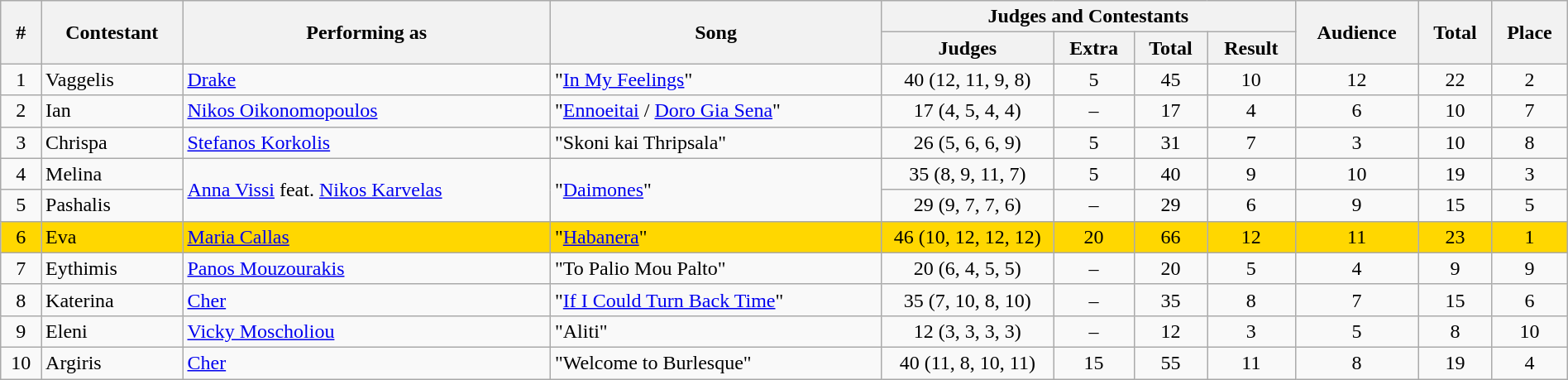<table class="sortable wikitable" style="text-align:center;" width="100%">
<tr>
<th rowspan="2">#</th>
<th rowspan="2">Contestant</th>
<th rowspan="2">Performing as</th>
<th rowspan="2">Song</th>
<th colspan="4">Judges and Contestants</th>
<th rowspan="2">Audience</th>
<th rowspan="2">Total</th>
<th rowspan="2">Place</th>
</tr>
<tr>
<th width="11%">Judges</th>
<th>Extra</th>
<th>Total</th>
<th>Result</th>
</tr>
<tr>
<td>1</td>
<td align="left">Vaggelis</td>
<td align="left"><a href='#'>Drake</a></td>
<td align="left">"<a href='#'>In My Feelings</a>"</td>
<td>40 (12, 11, 9, 8)</td>
<td>5</td>
<td>45</td>
<td>10</td>
<td>12</td>
<td>22</td>
<td>2</td>
</tr>
<tr>
<td>2</td>
<td align="left">Ian</td>
<td align="left"><a href='#'>Nikos Oikonomopoulos</a></td>
<td align="left">"<a href='#'>Ennoeitai</a> / <a href='#'>Doro Gia Sena</a>"</td>
<td>17 (4, 5, 4, 4)</td>
<td>–</td>
<td>17</td>
<td>4</td>
<td>6</td>
<td>10</td>
<td>7</td>
</tr>
<tr>
<td>3</td>
<td align="left">Chrispa</td>
<td align="left"><a href='#'>Stefanos Korkolis</a></td>
<td align="left">"Skoni kai Thripsala"</td>
<td>26 (5, 6, 6, 9)</td>
<td>5</td>
<td>31</td>
<td>7</td>
<td>3</td>
<td>10</td>
<td>8</td>
</tr>
<tr>
<td>4</td>
<td align="left">Melina</td>
<td rowspan="2" align="left"><a href='#'>Anna Vissi</a> feat. <a href='#'>Nikos Karvelas</a></td>
<td rowspan="2" align="left">"<a href='#'>Daimones</a>"</td>
<td>35 (8, 9, 11, 7)</td>
<td>5</td>
<td>40</td>
<td>9</td>
<td>10</td>
<td>19</td>
<td>3</td>
</tr>
<tr>
<td>5</td>
<td align="left">Pashalis</td>
<td>29 (9, 7, 7, 6)</td>
<td>–</td>
<td>29</td>
<td>6</td>
<td>9</td>
<td>15</td>
<td>5</td>
</tr>
<tr bgcolor="gold">
<td>6</td>
<td align="left">Eva</td>
<td align="left"><a href='#'>Maria Callas</a></td>
<td align="left">"<a href='#'>Habanera</a>"</td>
<td>46 (10, 12, 12, 12)</td>
<td>20</td>
<td>66</td>
<td>12</td>
<td>11</td>
<td>23</td>
<td>1</td>
</tr>
<tr>
<td>7</td>
<td align="left">Eythimis</td>
<td align="left"><a href='#'>Panos Mouzourakis</a></td>
<td align="left">"To Palio Mou Palto"</td>
<td>20 (6, 4, 5, 5)</td>
<td>–</td>
<td>20</td>
<td>5</td>
<td>4</td>
<td>9</td>
<td>9</td>
</tr>
<tr>
<td>8</td>
<td align="left">Katerina</td>
<td align="left"><a href='#'>Cher</a></td>
<td align="left">"<a href='#'>If I Could Turn Back Time</a>"</td>
<td>35 (7, 10, 8, 10)</td>
<td>–</td>
<td>35</td>
<td>8</td>
<td>7</td>
<td>15</td>
<td>6</td>
</tr>
<tr>
<td>9</td>
<td align="left">Eleni</td>
<td align="left"><a href='#'>Vicky Moscholiou</a></td>
<td align="left">"Aliti"</td>
<td>12 (3, 3, 3, 3)</td>
<td>–</td>
<td>12</td>
<td>3</td>
<td>5</td>
<td>8</td>
<td>10</td>
</tr>
<tr>
<td>10</td>
<td align="left">Argiris</td>
<td align="left"><a href='#'>Cher</a></td>
<td align="left">"Welcome to Burlesque"</td>
<td>40 (11, 8, 10, 11)</td>
<td>15</td>
<td>55</td>
<td>11</td>
<td>8</td>
<td>19</td>
<td>4</td>
</tr>
</table>
